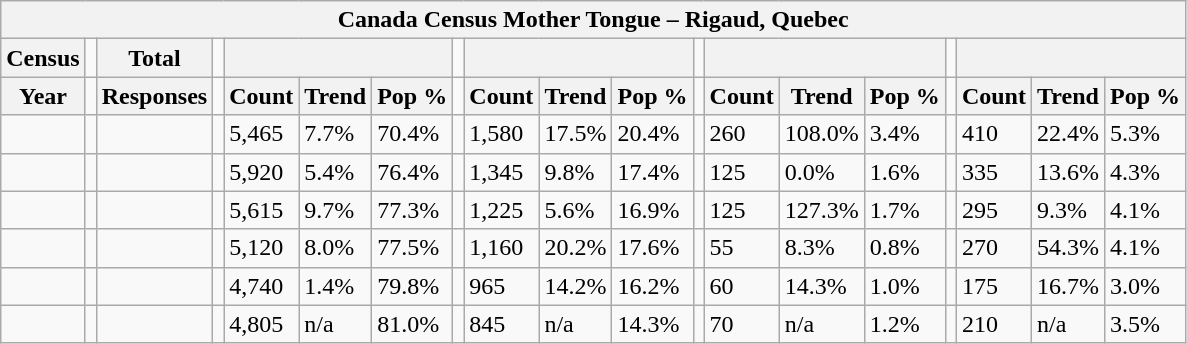<table class="wikitable">
<tr>
<th colspan="19">Canada Census Mother Tongue – Rigaud, Quebec</th>
</tr>
<tr>
<th>Census</th>
<td></td>
<th>Total</th>
<td colspan="1"></td>
<th colspan="3"></th>
<td colspan="1"></td>
<th colspan="3"></th>
<td colspan="1"></td>
<th colspan="3"></th>
<td colspan="1"></td>
<th colspan="3"></th>
</tr>
<tr>
<th>Year</th>
<td></td>
<th>Responses</th>
<td></td>
<th>Count</th>
<th>Trend</th>
<th>Pop %</th>
<td></td>
<th>Count</th>
<th>Trend</th>
<th>Pop %</th>
<td></td>
<th>Count</th>
<th>Trend</th>
<th>Pop %</th>
<td></td>
<th>Count</th>
<th>Trend</th>
<th>Pop %</th>
</tr>
<tr>
<td></td>
<td></td>
<td></td>
<td></td>
<td>5,465</td>
<td> 7.7%</td>
<td>70.4%</td>
<td></td>
<td>1,580</td>
<td> 17.5%</td>
<td>20.4%</td>
<td></td>
<td>260</td>
<td> 108.0%</td>
<td>3.4%</td>
<td></td>
<td>410</td>
<td> 22.4%</td>
<td>5.3%</td>
</tr>
<tr>
<td></td>
<td></td>
<td></td>
<td></td>
<td>5,920</td>
<td> 5.4%</td>
<td>76.4%</td>
<td></td>
<td>1,345</td>
<td> 9.8%</td>
<td>17.4%</td>
<td></td>
<td>125</td>
<td> 0.0%</td>
<td>1.6%</td>
<td></td>
<td>335</td>
<td> 13.6%</td>
<td>4.3%</td>
</tr>
<tr>
<td></td>
<td></td>
<td></td>
<td></td>
<td>5,615</td>
<td> 9.7%</td>
<td>77.3%</td>
<td></td>
<td>1,225</td>
<td> 5.6%</td>
<td>16.9%</td>
<td></td>
<td>125</td>
<td> 127.3%</td>
<td>1.7%</td>
<td></td>
<td>295</td>
<td> 9.3%</td>
<td>4.1%</td>
</tr>
<tr>
<td></td>
<td></td>
<td></td>
<td></td>
<td>5,120</td>
<td> 8.0%</td>
<td>77.5%</td>
<td></td>
<td>1,160</td>
<td> 20.2%</td>
<td>17.6%</td>
<td></td>
<td>55</td>
<td> 8.3%</td>
<td>0.8%</td>
<td></td>
<td>270</td>
<td> 54.3%</td>
<td>4.1%</td>
</tr>
<tr>
<td></td>
<td></td>
<td></td>
<td></td>
<td>4,740</td>
<td> 1.4%</td>
<td>79.8%</td>
<td></td>
<td>965</td>
<td> 14.2%</td>
<td>16.2%</td>
<td></td>
<td>60</td>
<td> 14.3%</td>
<td>1.0%</td>
<td></td>
<td>175</td>
<td> 16.7%</td>
<td>3.0%</td>
</tr>
<tr>
<td></td>
<td></td>
<td></td>
<td></td>
<td>4,805</td>
<td>n/a</td>
<td>81.0%</td>
<td></td>
<td>845</td>
<td>n/a</td>
<td>14.3%</td>
<td></td>
<td>70</td>
<td>n/a</td>
<td>1.2%</td>
<td></td>
<td>210</td>
<td>n/a</td>
<td>3.5%</td>
</tr>
</table>
